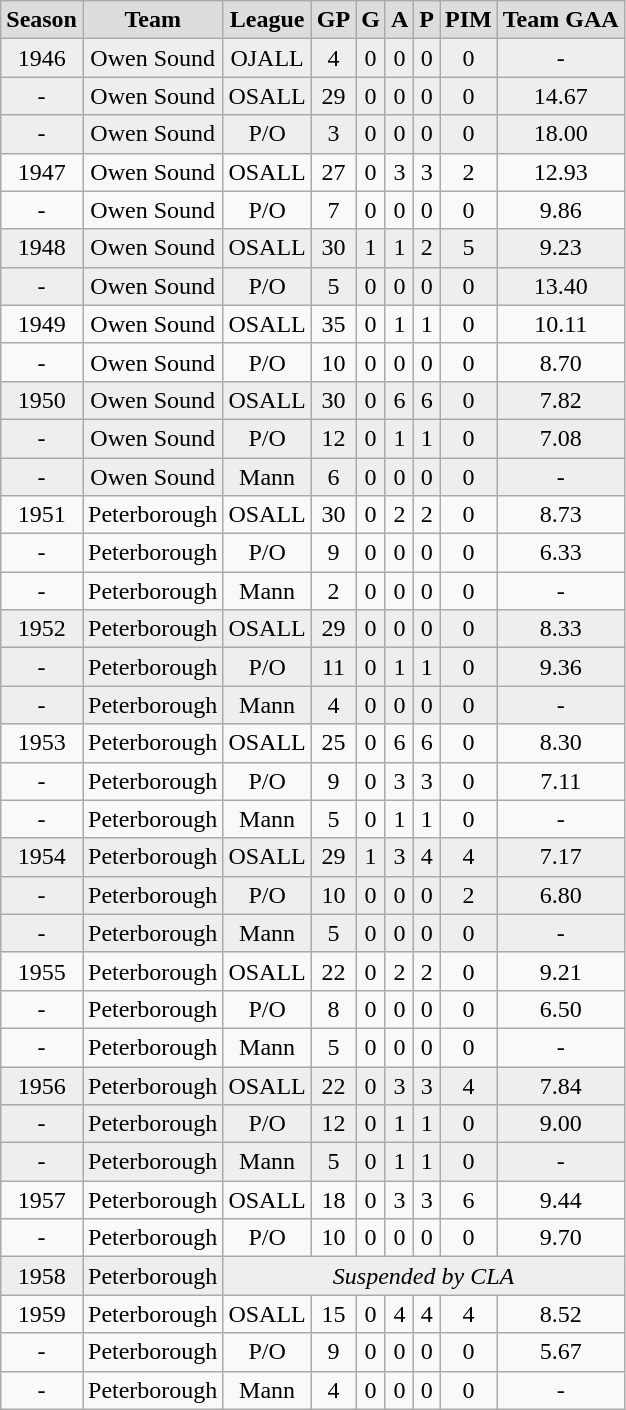<table class="wikitable">
<tr align="center"  bgcolor="#dddddd">
<td><strong>Season</strong></td>
<td><strong>Team</strong></td>
<td><strong>League</strong></td>
<td><strong>GP</strong></td>
<td><strong>G</strong></td>
<td><strong>A</strong></td>
<td><strong>P</strong></td>
<td><strong>PIM</strong></td>
<td><strong>Team GAA</strong></td>
</tr>
<tr align="center" bgcolor="#eeeeee">
<td>1946</td>
<td>Owen Sound</td>
<td>OJALL</td>
<td>4</td>
<td>0</td>
<td>0</td>
<td>0</td>
<td>0</td>
<td>-</td>
</tr>
<tr align="center" bgcolor="#eeeeee">
<td>-</td>
<td>Owen Sound</td>
<td>OSALL</td>
<td>29</td>
<td>0</td>
<td>0</td>
<td>0</td>
<td>0</td>
<td>14.67</td>
</tr>
<tr align="center" bgcolor="#eeeeee">
<td>-</td>
<td>Owen Sound</td>
<td>P/O</td>
<td>3</td>
<td>0</td>
<td>0</td>
<td>0</td>
<td>0</td>
<td>18.00</td>
</tr>
<tr align="center">
<td>1947</td>
<td>Owen Sound</td>
<td>OSALL</td>
<td>27</td>
<td>0</td>
<td>3</td>
<td>3</td>
<td>2</td>
<td>12.93</td>
</tr>
<tr align="center">
<td>-</td>
<td>Owen Sound</td>
<td>P/O</td>
<td>7</td>
<td>0</td>
<td>0</td>
<td>0</td>
<td>0</td>
<td>9.86</td>
</tr>
<tr align="center" bgcolor="#eeeeee">
<td>1948</td>
<td>Owen Sound</td>
<td>OSALL</td>
<td>30</td>
<td>1</td>
<td>1</td>
<td>2</td>
<td>5</td>
<td>9.23</td>
</tr>
<tr align="center" bgcolor="#eeeeee">
<td>-</td>
<td>Owen Sound</td>
<td>P/O</td>
<td>5</td>
<td>0</td>
<td>0</td>
<td>0</td>
<td>0</td>
<td>13.40</td>
</tr>
<tr align="center">
<td>1949</td>
<td>Owen Sound</td>
<td>OSALL</td>
<td>35</td>
<td>0</td>
<td>1</td>
<td>1</td>
<td>0</td>
<td>10.11</td>
</tr>
<tr align="center">
<td>-</td>
<td>Owen Sound</td>
<td>P/O</td>
<td>10</td>
<td>0</td>
<td>0</td>
<td>0</td>
<td>0</td>
<td>8.70</td>
</tr>
<tr align="center" bgcolor="#eeeeee">
<td>1950</td>
<td>Owen Sound</td>
<td>OSALL</td>
<td>30</td>
<td>0</td>
<td>6</td>
<td>6</td>
<td>0</td>
<td>7.82</td>
</tr>
<tr align="center" bgcolor="#eeeeee">
<td>-</td>
<td>Owen Sound</td>
<td>P/O</td>
<td>12</td>
<td>0</td>
<td>1</td>
<td>1</td>
<td>0</td>
<td>7.08</td>
</tr>
<tr align="center" bgcolor="#eeeeee">
<td>-</td>
<td>Owen Sound</td>
<td>Mann</td>
<td>6</td>
<td>0</td>
<td>0</td>
<td>0</td>
<td>0</td>
<td>-</td>
</tr>
<tr align="center">
<td>1951</td>
<td>Peterborough</td>
<td>OSALL</td>
<td>30</td>
<td>0</td>
<td>2</td>
<td>2</td>
<td>0</td>
<td>8.73</td>
</tr>
<tr align="center">
<td>-</td>
<td>Peterborough</td>
<td>P/O</td>
<td>9</td>
<td>0</td>
<td>0</td>
<td>0</td>
<td>0</td>
<td>6.33</td>
</tr>
<tr align="center">
<td>-</td>
<td>Peterborough</td>
<td>Mann</td>
<td>2</td>
<td>0</td>
<td>0</td>
<td>0</td>
<td>0</td>
<td>-</td>
</tr>
<tr align="center" bgcolor="#eeeeee">
<td>1952</td>
<td>Peterborough</td>
<td>OSALL</td>
<td>29</td>
<td>0</td>
<td>0</td>
<td>0</td>
<td>0</td>
<td>8.33</td>
</tr>
<tr align="center" bgcolor="#eeeeee">
<td>-</td>
<td>Peterborough</td>
<td>P/O</td>
<td>11</td>
<td>0</td>
<td>1</td>
<td>1</td>
<td>0</td>
<td>9.36</td>
</tr>
<tr align="center" bgcolor="#eeeeee">
<td>-</td>
<td>Peterborough</td>
<td>Mann</td>
<td>4</td>
<td>0</td>
<td>0</td>
<td>0</td>
<td>0</td>
<td>-</td>
</tr>
<tr align="center">
<td>1953</td>
<td>Peterborough</td>
<td>OSALL</td>
<td>25</td>
<td>0</td>
<td>6</td>
<td>6</td>
<td>0</td>
<td>8.30</td>
</tr>
<tr align="center">
<td>-</td>
<td>Peterborough</td>
<td>P/O</td>
<td>9</td>
<td>0</td>
<td>3</td>
<td>3</td>
<td>0</td>
<td>7.11</td>
</tr>
<tr align="center">
<td>-</td>
<td>Peterborough</td>
<td>Mann</td>
<td>5</td>
<td>0</td>
<td>1</td>
<td>1</td>
<td>0</td>
<td>-</td>
</tr>
<tr align="center" bgcolor="#eeeeee">
<td>1954</td>
<td>Peterborough</td>
<td>OSALL</td>
<td>29</td>
<td>1</td>
<td>3</td>
<td>4</td>
<td>4</td>
<td>7.17</td>
</tr>
<tr align="center" bgcolor="#eeeeee">
<td>-</td>
<td>Peterborough</td>
<td>P/O</td>
<td>10</td>
<td>0</td>
<td>0</td>
<td>0</td>
<td>2</td>
<td>6.80</td>
</tr>
<tr align="center" bgcolor="#eeeeee">
<td>-</td>
<td>Peterborough</td>
<td>Mann</td>
<td>5</td>
<td>0</td>
<td>0</td>
<td>0</td>
<td>0</td>
<td>-</td>
</tr>
<tr align="center">
<td>1955</td>
<td>Peterborough</td>
<td>OSALL</td>
<td>22</td>
<td>0</td>
<td>2</td>
<td>2</td>
<td>0</td>
<td>9.21</td>
</tr>
<tr align="center">
<td>-</td>
<td>Peterborough</td>
<td>P/O</td>
<td>8</td>
<td>0</td>
<td>0</td>
<td>0</td>
<td>0</td>
<td>6.50</td>
</tr>
<tr align="center">
<td>-</td>
<td>Peterborough</td>
<td>Mann</td>
<td>5</td>
<td>0</td>
<td>0</td>
<td>0</td>
<td>0</td>
<td>-</td>
</tr>
<tr align="center" bgcolor="#eeeeee">
<td>1956</td>
<td>Peterborough</td>
<td>OSALL</td>
<td>22</td>
<td>0</td>
<td>3</td>
<td>3</td>
<td>4</td>
<td>7.84</td>
</tr>
<tr align="center" bgcolor="#eeeeee">
<td>-</td>
<td>Peterborough</td>
<td>P/O</td>
<td>12</td>
<td>0</td>
<td>1</td>
<td>1</td>
<td>0</td>
<td>9.00</td>
</tr>
<tr align="center" bgcolor="#eeeeee">
<td>-</td>
<td>Peterborough</td>
<td>Mann</td>
<td>5</td>
<td>0</td>
<td>1</td>
<td>1</td>
<td>0</td>
<td>-</td>
</tr>
<tr align="center">
<td>1957</td>
<td>Peterborough</td>
<td>OSALL</td>
<td>18</td>
<td>0</td>
<td>3</td>
<td>3</td>
<td>6</td>
<td>9.44</td>
</tr>
<tr align="center">
<td>-</td>
<td>Peterborough</td>
<td>P/O</td>
<td>10</td>
<td>0</td>
<td>0</td>
<td>0</td>
<td>0</td>
<td>9.70</td>
</tr>
<tr align="center" bgcolor="#eeeeee">
<td>1958</td>
<td>Peterborough</td>
<td colspan="11"><em>Suspended by CLA</em></td>
</tr>
<tr align="center">
<td>1959</td>
<td>Peterborough</td>
<td>OSALL</td>
<td>15</td>
<td>0</td>
<td>4</td>
<td>4</td>
<td>4</td>
<td>8.52</td>
</tr>
<tr align="center">
<td>-</td>
<td>Peterborough</td>
<td>P/O</td>
<td>9</td>
<td>0</td>
<td>0</td>
<td>0</td>
<td>0</td>
<td>5.67</td>
</tr>
<tr align="center">
<td>-</td>
<td>Peterborough</td>
<td>Mann</td>
<td>4</td>
<td>0</td>
<td>0</td>
<td>0</td>
<td>0</td>
<td>-</td>
</tr>
</table>
